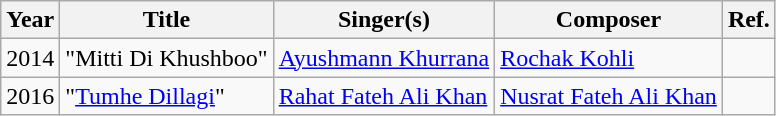<table class="wikitable">
<tr>
<th>Year</th>
<th>Title</th>
<th>Singer(s)</th>
<th>Composer</th>
<th>Ref.</th>
</tr>
<tr>
<td>2014</td>
<td>"Mitti Di Khushboo"</td>
<td><a href='#'>Ayushmann Khurrana</a></td>
<td><a href='#'>Rochak Kohli</a></td>
<td></td>
</tr>
<tr>
<td>2016</td>
<td>"<a href='#'>Tumhe Dillagi</a>"</td>
<td><a href='#'>Rahat Fateh Ali Khan</a></td>
<td><a href='#'>Nusrat Fateh Ali Khan</a></td>
<td></td>
</tr>
</table>
